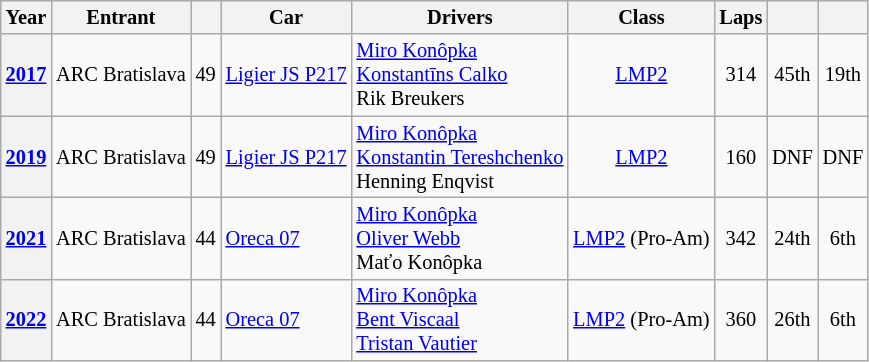<table class="wikitable" style="font-size:85%">
<tr>
<th>Year</th>
<th>Entrant</th>
<th></th>
<th>Car</th>
<th>Drivers</th>
<th>Class</th>
<th>Laps</th>
<th></th>
<th></th>
</tr>
<tr align="center">
<th><a href='#'>2017</a></th>
<td> ARC Bratislava</td>
<td>49</td>
<td align="left"><a href='#'>Ligier JS P217</a></td>
<td align="left"> <a href='#'>Miro Konôpka</a><br> <a href='#'>Konstantīns Calko</a><br> Rik Breukers</td>
<td><a href='#'>LMP2</a></td>
<td>314</td>
<td>45th</td>
<td>19th</td>
</tr>
<tr align="center">
<th><a href='#'>2019</a></th>
<td> ARC Bratislava</td>
<td>49</td>
<td align="left"><a href='#'>Ligier JS P217</a></td>
<td align="left"> <a href='#'>Miro Konôpka</a><br> <a href='#'>Konstantin Tereshchenko</a><br> Henning Enqvist</td>
<td><a href='#'>LMP2</a></td>
<td>160</td>
<td>DNF</td>
<td>DNF</td>
</tr>
<tr align="center">
<th><a href='#'>2021</a></th>
<td> ARC Bratislava</td>
<td>44</td>
<td align="left"><a href='#'>Oreca 07</a></td>
<td align="left"> <a href='#'>Miro Konôpka</a><br> <a href='#'>Oliver Webb</a><br> Maťo Konôpka</td>
<td><a href='#'>LMP2</a> (Pro-Am)</td>
<td>342</td>
<td>24th</td>
<td>6th</td>
</tr>
<tr align="center">
<th><a href='#'>2022</a></th>
<td> ARC Bratislava</td>
<td>44</td>
<td align="left"><a href='#'>Oreca 07</a></td>
<td align="left"> <a href='#'>Miro Konôpka</a><br> <a href='#'>Bent Viscaal</a><br> <a href='#'>Tristan Vautier</a></td>
<td><a href='#'>LMP2</a> (Pro-Am)</td>
<td>360</td>
<td>26th</td>
<td>6th</td>
</tr>
</table>
